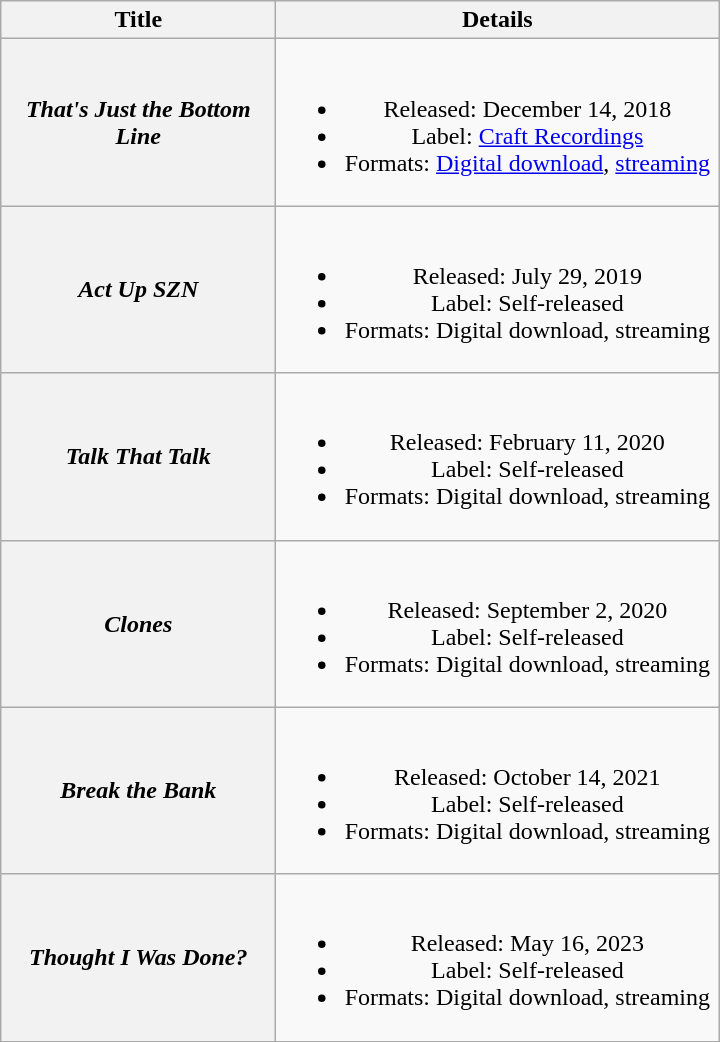<table class="wikitable plainrowheaders" style="text-align:center;">
<tr>
<th scope="col" style="width:11em;">Title</th>
<th scope="col" style="width:18em;">Details</th>
</tr>
<tr>
<th scope="row"><em>That's Just the Bottom Line</em></th>
<td><br><ul><li>Released: December 14, 2018</li><li>Label: <a href='#'>Craft Recordings</a></li><li>Formats: <a href='#'>Digital download</a>, <a href='#'>streaming</a></li></ul></td>
</tr>
<tr>
<th scope="row"><em>Act Up SZN</em></th>
<td><br><ul><li>Released: July 29, 2019</li><li>Label: Self-released</li><li>Formats: Digital download, streaming</li></ul></td>
</tr>
<tr>
<th scope="row"><em>Talk That Talk</em></th>
<td><br><ul><li>Released: February 11, 2020</li><li>Label: Self-released</li><li>Formats: Digital download, streaming</li></ul></td>
</tr>
<tr>
<th scope="row"><em>Clones</em></th>
<td><br><ul><li>Released: September 2, 2020</li><li>Label: Self-released</li><li>Formats: Digital download, streaming</li></ul></td>
</tr>
<tr>
<th scope="row"><em>Break the Bank</em></th>
<td><br><ul><li>Released: October 14, 2021</li><li>Label: Self-released</li><li>Formats: Digital download, streaming</li></ul></td>
</tr>
<tr>
<th scope="row"><em>Thought I Was Done?</em></th>
<td><br><ul><li>Released: May 16, 2023</li><li>Label: Self-released</li><li>Formats: Digital download, streaming</li></ul></td>
</tr>
</table>
